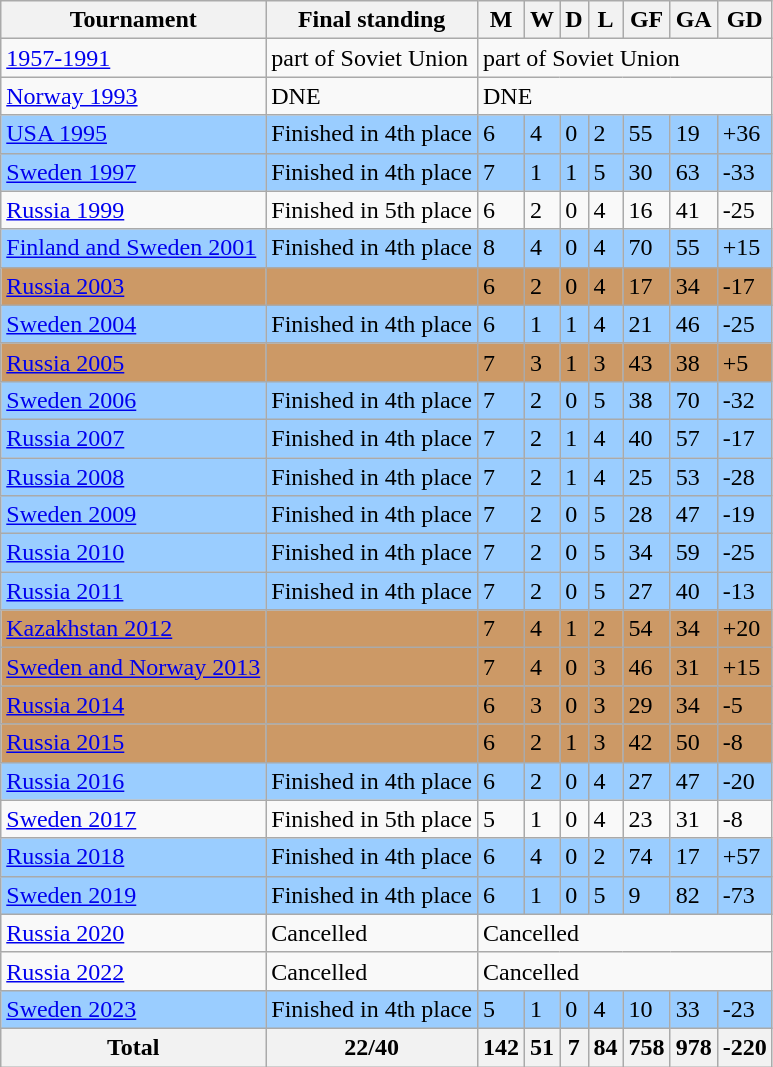<table class=wikitable>
<tr>
<th>Tournament</th>
<th>Final standing</th>
<th>M</th>
<th>W</th>
<th>D</th>
<th>L</th>
<th>GF</th>
<th>GA</th>
<th>GD</th>
</tr>
<tr>
<td><a href='#'>1957-1991</a></td>
<td>part of Soviet Union</td>
<td colspan=7>part of Soviet Union</td>
</tr>
<tr>
<td><a href='#'>Norway 1993</a></td>
<td>DNE</td>
<td colspan=7>DNE</td>
</tr>
<tr style="background:#9acdff;">
<td><a href='#'>USA 1995</a></td>
<td>Finished in 4th place</td>
<td>6</td>
<td>4</td>
<td>0</td>
<td>2</td>
<td>55</td>
<td>19</td>
<td>+36</td>
</tr>
<tr style="background:#9acdff;">
<td><a href='#'>Sweden 1997</a></td>
<td>Finished in 4th place</td>
<td>7</td>
<td>1</td>
<td>1</td>
<td>5</td>
<td>30</td>
<td>63</td>
<td>-33</td>
</tr>
<tr>
<td><a href='#'>Russia 1999</a></td>
<td>Finished in 5th place</td>
<td>6</td>
<td>2</td>
<td>0</td>
<td>4</td>
<td>16</td>
<td>41</td>
<td>-25</td>
</tr>
<tr style="background:#9acdff;">
<td><a href='#'>Finland and Sweden 2001</a></td>
<td>Finished in 4th place</td>
<td>8</td>
<td>4</td>
<td>0</td>
<td>4</td>
<td>70</td>
<td>55</td>
<td>+15</td>
</tr>
<tr bgcolor=#cc9966>
<td><a href='#'>Russia 2003</a></td>
<td></td>
<td>6</td>
<td>2</td>
<td>0</td>
<td>4</td>
<td>17</td>
<td>34</td>
<td>-17</td>
</tr>
<tr style="background:#9acdff;">
<td><a href='#'>Sweden 2004</a></td>
<td>Finished in 4th place</td>
<td>6</td>
<td>1</td>
<td>1</td>
<td>4</td>
<td>21</td>
<td>46</td>
<td>-25</td>
</tr>
<tr bgcolor=#cc9966>
<td><a href='#'>Russia 2005</a></td>
<td></td>
<td>7</td>
<td>3</td>
<td>1</td>
<td>3</td>
<td>43</td>
<td>38</td>
<td>+5</td>
</tr>
<tr style="background:#9acdff;">
<td><a href='#'>Sweden 2006</a></td>
<td>Finished in 4th place</td>
<td>7</td>
<td>2</td>
<td>0</td>
<td>5</td>
<td>38</td>
<td>70</td>
<td>-32</td>
</tr>
<tr style="background:#9acdff;">
<td><a href='#'>Russia 2007</a></td>
<td>Finished in 4th place</td>
<td>7</td>
<td>2</td>
<td>1</td>
<td>4</td>
<td>40</td>
<td>57</td>
<td>-17</td>
</tr>
<tr style="background:#9acdff;">
<td><a href='#'>Russia 2008</a></td>
<td>Finished in 4th place</td>
<td>7</td>
<td>2</td>
<td>1</td>
<td>4</td>
<td>25</td>
<td>53</td>
<td>-28</td>
</tr>
<tr style="background:#9acdff;">
<td><a href='#'>Sweden 2009</a></td>
<td>Finished in 4th place</td>
<td>7</td>
<td>2</td>
<td>0</td>
<td>5</td>
<td>28</td>
<td>47</td>
<td>-19</td>
</tr>
<tr style="background:#9acdff;">
<td><a href='#'>Russia 2010</a></td>
<td>Finished in 4th place</td>
<td>7</td>
<td>2</td>
<td>0</td>
<td>5</td>
<td>34</td>
<td>59</td>
<td>-25</td>
</tr>
<tr style="background:#9acdff;">
<td><a href='#'>Russia 2011</a></td>
<td>Finished in 4th place</td>
<td>7</td>
<td>2</td>
<td>0</td>
<td>5</td>
<td>27</td>
<td>40</td>
<td>-13</td>
</tr>
<tr bgcolor=#cc9966>
<td><a href='#'>Kazakhstan 2012</a></td>
<td></td>
<td>7</td>
<td>4</td>
<td>1</td>
<td>2</td>
<td>54</td>
<td>34</td>
<td>+20</td>
</tr>
<tr bgcolor=#cc9966>
<td><a href='#'>Sweden and Norway 2013</a></td>
<td></td>
<td>7</td>
<td>4</td>
<td>0</td>
<td>3</td>
<td>46</td>
<td>31</td>
<td>+15</td>
</tr>
<tr bgcolor=#cc9966>
<td><a href='#'>Russia 2014</a></td>
<td></td>
<td>6</td>
<td>3</td>
<td>0</td>
<td>3</td>
<td>29</td>
<td>34</td>
<td>-5</td>
</tr>
<tr bgcolor=#cc9966>
<td><a href='#'>Russia 2015</a></td>
<td></td>
<td>6</td>
<td>2</td>
<td>1</td>
<td>3</td>
<td>42</td>
<td>50</td>
<td>-8</td>
</tr>
<tr style="background:#9acdff;">
<td><a href='#'>Russia 2016</a></td>
<td>Finished in 4th place</td>
<td>6</td>
<td>2</td>
<td>0</td>
<td>4</td>
<td>27</td>
<td>47</td>
<td>-20</td>
</tr>
<tr>
<td><a href='#'>Sweden 2017</a></td>
<td>Finished in 5th place</td>
<td>5</td>
<td>1</td>
<td>0</td>
<td>4</td>
<td>23</td>
<td>31</td>
<td>-8</td>
</tr>
<tr style="background:#9acdff;">
<td><a href='#'>Russia 2018</a></td>
<td>Finished in 4th place</td>
<td>6</td>
<td>4</td>
<td>0</td>
<td>2</td>
<td>74</td>
<td>17</td>
<td>+57</td>
</tr>
<tr style="background:#9acdff;">
<td><a href='#'>Sweden 2019</a></td>
<td>Finished in 4th place</td>
<td>6</td>
<td>1</td>
<td>0</td>
<td>5</td>
<td>9</td>
<td>82</td>
<td>-73</td>
</tr>
<tr>
<td><a href='#'>Russia 2020</a></td>
<td>Cancelled</td>
<td colspan=7>Cancelled</td>
</tr>
<tr>
<td><a href='#'>Russia 2022</a></td>
<td>Cancelled</td>
<td colspan=7>Cancelled</td>
</tr>
<tr style="background:#9acdff;">
<td><a href='#'>Sweden 2023</a></td>
<td>Finished in 4th place</td>
<td>5</td>
<td>1</td>
<td>0</td>
<td>4</td>
<td>10</td>
<td>33</td>
<td>-23</td>
</tr>
<tr>
<th><strong>Total</strong></th>
<th>22/40</th>
<th>142</th>
<th>51</th>
<th>7</th>
<th>84</th>
<th>758</th>
<th>978</th>
<th>-220</th>
</tr>
</table>
